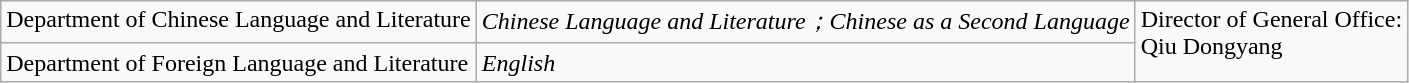<table class="wikitable">
<tr valign="top">
<td>Department of Chinese Language and Literature</td>
<td><em>Chinese Language and Literature；Chinese as a Second Language</em></td>
<td rowspan="2">Director of General Office:<br>Qiu Dongyang</td>
</tr>
<tr valign="top">
<td>Department of Foreign Language and Literature</td>
<td><em>English</em></td>
</tr>
</table>
